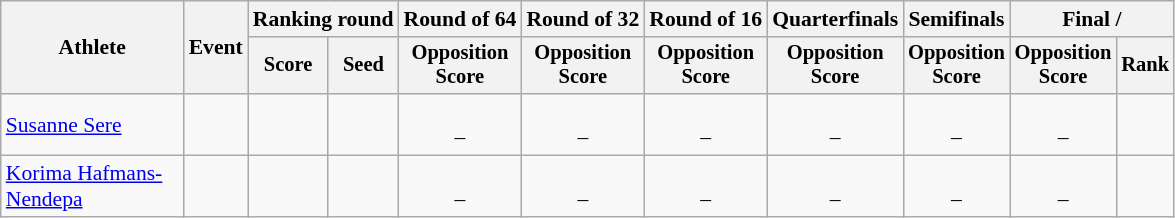<table class=wikitable style=font-size:90%;text-align:center>
<tr>
<th rowspan=2 style="width:8em;">Athlete</th>
<th rowspan=2>Event</th>
<th colspan=2>Ranking round</th>
<th>Round of 64</th>
<th>Round of 32</th>
<th>Round of 16</th>
<th>Quarterfinals</th>
<th>Semifinals</th>
<th colspan=2>Final / </th>
</tr>
<tr style="font-size:95%">
<th>Score</th>
<th>Seed</th>
<th>Opposition<br>Score</th>
<th>Opposition<br>Score</th>
<th>Opposition<br>Score</th>
<th>Opposition<br>Score</th>
<th>Opposition<br>Score</th>
<th>Opposition<br>Score</th>
<th>Rank</th>
</tr>
<tr>
<td align=left><a href='#'>Susanne Sere</a></td>
<td align=left></td>
<td></td>
<td></td>
<td><br> –</td>
<td><br> –</td>
<td><br> –</td>
<td><br> –</td>
<td><br> –</td>
<td><br> –</td>
<td></td>
</tr>
<tr>
<td align=left><a href='#'>Korima Hafmans-Nendepa</a></td>
<td align=left></td>
<td></td>
<td></td>
<td><br> –</td>
<td><br> –</td>
<td><br> –</td>
<td><br> –</td>
<td><br> –</td>
<td><br> –</td>
<td></td>
</tr>
</table>
